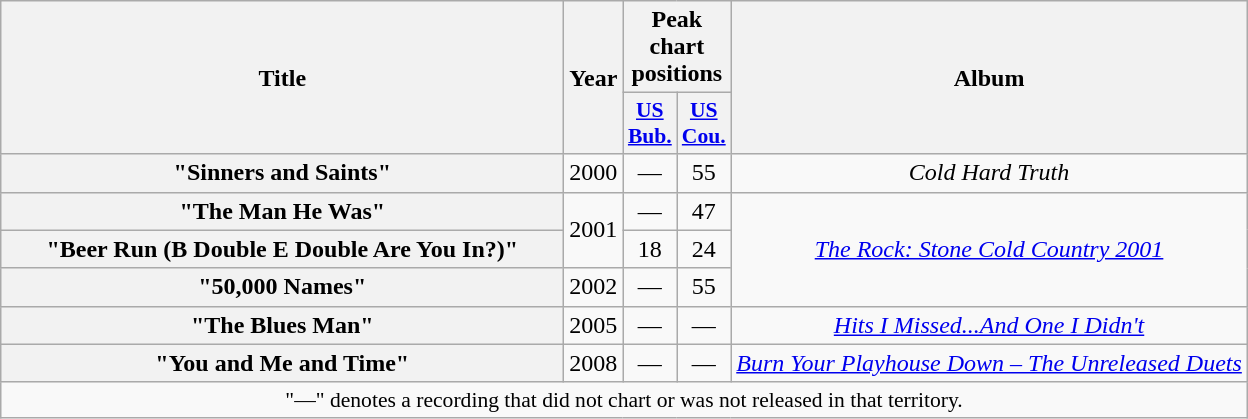<table class="wikitable plainrowheaders" style="text-align:center;" border="1">
<tr>
<th scope="col" rowspan="2" style="width:23em;">Title</th>
<th scope="col" rowspan="2">Year</th>
<th scope="col" colspan="2">Peak chart<br>positions</th>
<th scope="col" rowspan="2">Album</th>
</tr>
<tr>
<th scope="col" style="width:2em;font-size:90%;"><a href='#'>US<br>Bub.</a><br></th>
<th scope="col" style="width:2em;font-size:90%;"><a href='#'>US<br>Cou.</a><br></th>
</tr>
<tr>
<th scope="row">"Sinners and Saints"</th>
<td>2000</td>
<td>—</td>
<td>55</td>
<td><em>Cold Hard Truth</em></td>
</tr>
<tr>
<th scope="row">"The Man He Was"</th>
<td rowspan="2">2001</td>
<td>—</td>
<td>47</td>
<td rowspan="3"><em><a href='#'>The Rock: Stone Cold Country 2001</a></em></td>
</tr>
<tr>
<th scope="row">"Beer Run (B Double E Double Are You In?)"<br></th>
<td>18</td>
<td>24</td>
</tr>
<tr>
<th scope="row">"50,000 Names"</th>
<td>2002</td>
<td>—</td>
<td>55</td>
</tr>
<tr>
<th scope="row">"The Blues Man" </th>
<td>2005</td>
<td>—</td>
<td>—</td>
<td><em><a href='#'>Hits I Missed...And One I Didn't</a></em></td>
</tr>
<tr>
<th scope="row">"You and Me and Time" </th>
<td>2008</td>
<td>—</td>
<td>—</td>
<td><em><a href='#'>Burn Your Playhouse Down – The Unreleased Duets</a></em></td>
</tr>
<tr>
<td colspan="6" style="font-size:90%">"—" denotes a recording that did not chart or was not released in that territory.</td>
</tr>
</table>
